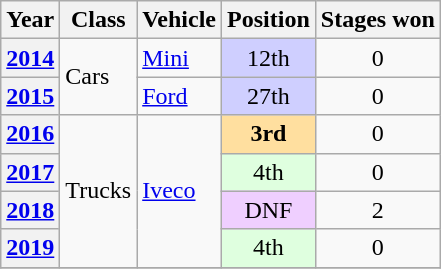<table class="wikitable">
<tr>
<th>Year</th>
<th>Class</th>
<th>Vehicle</th>
<th>Position</th>
<th>Stages won</th>
</tr>
<tr>
<th><a href='#'>2014</a></th>
<td rowspan=2>Cars</td>
<td> <a href='#'>Mini</a></td>
<td align="center" style="background:#CFCFFF;">12th</td>
<td align="center">0</td>
</tr>
<tr>
<th><a href='#'>2015</a></th>
<td> <a href='#'>Ford</a></td>
<td align="center" style="background:#CFCFFF;">27th</td>
<td align="center">0</td>
</tr>
<tr>
<th><a href='#'>2016</a></th>
<td rowspan=4>Trucks</td>
<td rowspan=4> <a href='#'>Iveco</a></td>
<td align="center" style="background:#FFDF9F;"><strong>3rd</strong></td>
<td align="center">0</td>
</tr>
<tr>
<th><a href='#'>2017</a></th>
<td align="center" style="background:#DFFFDF;">4th</td>
<td align="center">0</td>
</tr>
<tr>
<th><a href='#'>2018</a></th>
<td align="center" style="background:#EFCFFF;">DNF</td>
<td align="center">2</td>
</tr>
<tr>
<th><a href='#'>2019</a></th>
<td align="center" style="background:#DFFFDF;">4th</td>
<td align="center">0</td>
</tr>
<tr>
</tr>
</table>
